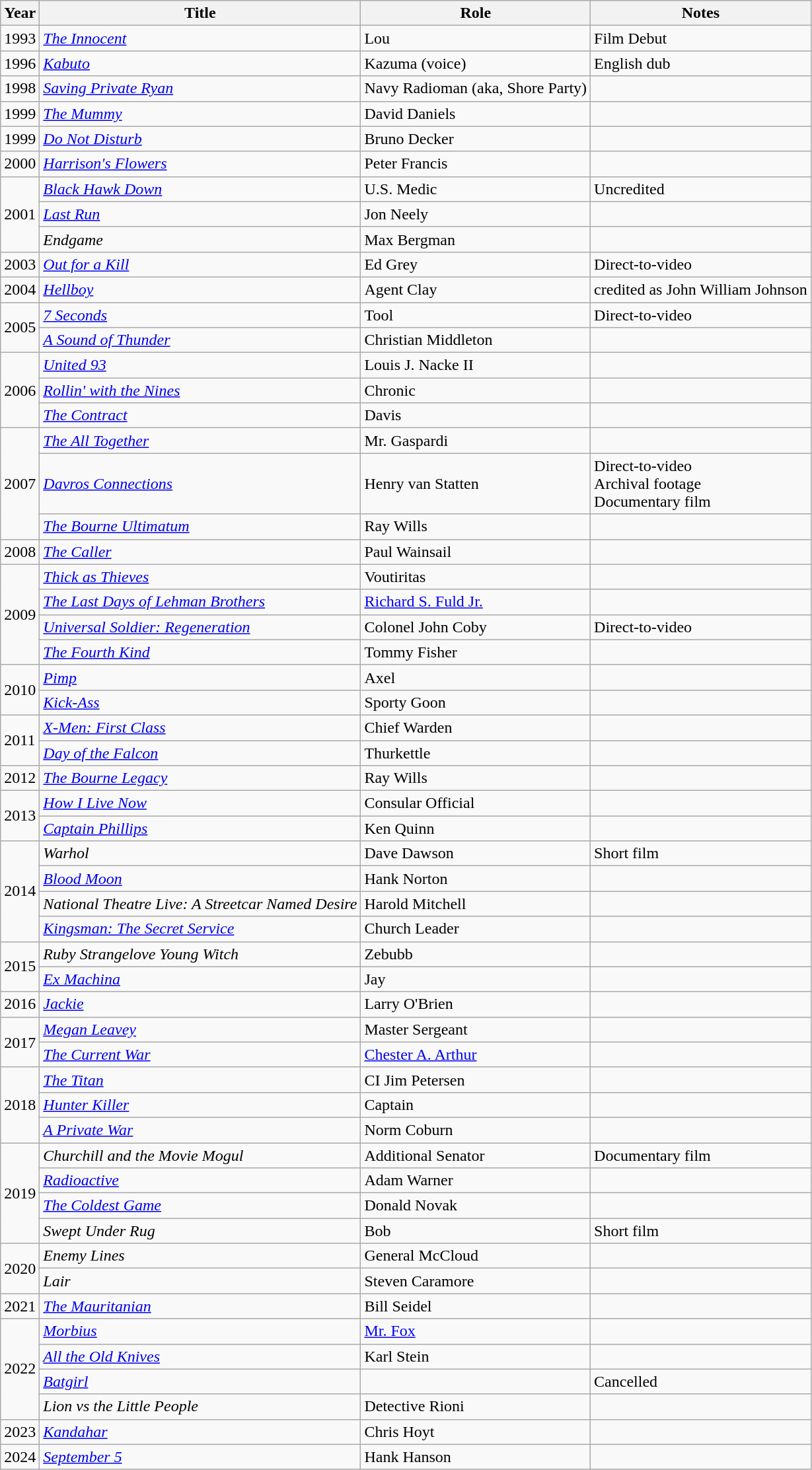<table class="wikitable sortable">
<tr>
<th>Year</th>
<th>Title</th>
<th>Role</th>
<th>Notes</th>
</tr>
<tr>
<td>1993</td>
<td><em><a href='#'>The Innocent</a></em></td>
<td>Lou</td>
<td>Film Debut</td>
</tr>
<tr>
<td>1996</td>
<td><em><a href='#'>Kabuto</a></em></td>
<td>Kazuma (voice)</td>
<td>English dub</td>
</tr>
<tr>
<td>1998</td>
<td><em><a href='#'>Saving Private Ryan</a></em></td>
<td>Navy Radioman (aka, Shore Party)</td>
<td></td>
</tr>
<tr>
<td>1999</td>
<td><em><a href='#'>The Mummy</a></em></td>
<td>David Daniels</td>
<td></td>
</tr>
<tr>
<td>1999</td>
<td><em><a href='#'>Do Not Disturb</a></em></td>
<td>Bruno Decker</td>
<td></td>
</tr>
<tr>
<td>2000</td>
<td><em><a href='#'>Harrison's Flowers</a></em></td>
<td>Peter Francis</td>
<td></td>
</tr>
<tr>
<td rowspan="3">2001</td>
<td><em><a href='#'>Black Hawk Down</a></em></td>
<td>U.S. Medic</td>
<td>Uncredited</td>
</tr>
<tr>
<td><em><a href='#'>Last Run</a></em></td>
<td>Jon Neely</td>
<td></td>
</tr>
<tr>
<td><em>Endgame</em></td>
<td>Max Bergman</td>
<td></td>
</tr>
<tr>
<td>2003</td>
<td><em><a href='#'>Out for a Kill</a></em></td>
<td>Ed Grey</td>
<td>Direct-to-video</td>
</tr>
<tr>
<td>2004</td>
<td><em><a href='#'>Hellboy</a></em></td>
<td>Agent Clay</td>
<td>credited as John William Johnson</td>
</tr>
<tr>
<td rowspan="2">2005</td>
<td><em><a href='#'>7 Seconds</a></em></td>
<td>Tool</td>
<td>Direct-to-video</td>
</tr>
<tr>
<td><em><a href='#'>A Sound of Thunder</a></em></td>
<td>Christian Middleton</td>
<td></td>
</tr>
<tr>
<td rowspan="3">2006</td>
<td><em><a href='#'>United 93</a></em></td>
<td>Louis J. Nacke II</td>
<td></td>
</tr>
<tr>
<td><em><a href='#'>Rollin' with the Nines</a></em></td>
<td>Chronic</td>
<td></td>
</tr>
<tr>
<td><em><a href='#'>The Contract</a></em></td>
<td>Davis</td>
<td></td>
</tr>
<tr>
<td rowspan="3">2007</td>
<td><em><a href='#'>The All Together</a></em></td>
<td>Mr. Gaspardi</td>
<td></td>
</tr>
<tr>
<td><em><a href='#'>Davros Connections</a></em></td>
<td>Henry van Statten</td>
<td>Direct-to-video<br>Archival footage<br>Documentary film</td>
</tr>
<tr>
<td><em><a href='#'>The Bourne Ultimatum</a></em></td>
<td>Ray Wills</td>
<td></td>
</tr>
<tr>
<td>2008</td>
<td><em><a href='#'>The Caller</a></em></td>
<td>Paul Wainsail</td>
<td></td>
</tr>
<tr>
<td rowspan="4">2009</td>
<td><em><a href='#'>Thick as Thieves</a></em></td>
<td>Voutiritas</td>
<td></td>
</tr>
<tr>
<td><em><a href='#'>The Last Days of Lehman Brothers</a></em></td>
<td><a href='#'>Richard S. Fuld Jr.</a></td>
<td></td>
</tr>
<tr>
<td><em><a href='#'>Universal Soldier: Regeneration</a></em></td>
<td>Colonel John Coby</td>
<td>Direct-to-video</td>
</tr>
<tr>
<td><em><a href='#'>The Fourth Kind</a></em></td>
<td>Tommy Fisher</td>
<td></td>
</tr>
<tr>
<td rowspan="2">2010</td>
<td><em><a href='#'>Pimp</a></em></td>
<td>Axel</td>
<td></td>
</tr>
<tr>
<td><em><a href='#'>Kick-Ass</a></em></td>
<td>Sporty Goon</td>
<td></td>
</tr>
<tr>
<td rowspan="2">2011</td>
<td><em><a href='#'>X-Men: First Class</a></em></td>
<td>Chief Warden</td>
<td></td>
</tr>
<tr>
<td><em><a href='#'>Day of the Falcon</a></em></td>
<td>Thurkettle</td>
<td></td>
</tr>
<tr>
<td>2012</td>
<td><em><a href='#'>The Bourne Legacy</a></em></td>
<td>Ray Wills</td>
<td></td>
</tr>
<tr>
<td rowspan="2">2013</td>
<td><em><a href='#'>How I Live Now</a></em></td>
<td>Consular Official</td>
<td></td>
</tr>
<tr>
<td><em><a href='#'>Captain Phillips</a></em></td>
<td>Ken Quinn</td>
<td></td>
</tr>
<tr>
<td rowspan="4">2014</td>
<td><em>Warhol</em></td>
<td>Dave Dawson</td>
<td>Short film</td>
</tr>
<tr>
<td><em><a href='#'>Blood Moon</a></em></td>
<td>Hank Norton</td>
<td></td>
</tr>
<tr>
<td><em>National Theatre Live: A Streetcar Named Desire</em></td>
<td>Harold Mitchell</td>
<td></td>
</tr>
<tr>
<td><em><a href='#'>Kingsman: The Secret Service</a></em></td>
<td>Church Leader</td>
<td></td>
</tr>
<tr>
<td rowspan="2">2015</td>
<td><em>Ruby Strangelove Young Witch</em></td>
<td>Zebubb</td>
<td></td>
</tr>
<tr>
<td><em><a href='#'>Ex Machina</a></em></td>
<td>Jay</td>
<td></td>
</tr>
<tr>
<td>2016</td>
<td><em><a href='#'>Jackie</a></em></td>
<td>Larry O'Brien</td>
<td></td>
</tr>
<tr>
<td rowspan=2>2017</td>
<td><em><a href='#'>Megan Leavey</a></em></td>
<td>Master Sergeant</td>
<td></td>
</tr>
<tr>
<td><em><a href='#'>The Current War</a></em></td>
<td><a href='#'>Chester A. Arthur</a></td>
<td></td>
</tr>
<tr>
<td rowspan="3">2018</td>
<td><em><a href='#'>The Titan</a></em></td>
<td>CI Jim Petersen</td>
<td></td>
</tr>
<tr>
<td><em><a href='#'>Hunter Killer</a></em></td>
<td>Captain</td>
<td></td>
</tr>
<tr>
<td><em><a href='#'>A Private War</a></em></td>
<td>Norm Coburn</td>
<td></td>
</tr>
<tr>
<td rowspan="4">2019</td>
<td><em>Churchill and the Movie Mogul</em></td>
<td>Additional Senator</td>
<td>Documentary film</td>
</tr>
<tr>
<td><em><a href='#'>Radioactive</a></em></td>
<td>Adam Warner</td>
<td></td>
</tr>
<tr>
<td><em><a href='#'>The Coldest Game</a></em></td>
<td>Donald Novak</td>
<td></td>
</tr>
<tr>
<td><em>Swept Under Rug</em></td>
<td>Bob</td>
<td>Short film</td>
</tr>
<tr>
<td rowspan="2">2020</td>
<td><em>Enemy Lines</em></td>
<td>General McCloud</td>
<td></td>
</tr>
<tr>
<td><em>Lair</em></td>
<td>Steven Caramore</td>
<td></td>
</tr>
<tr>
<td>2021</td>
<td><em><a href='#'>The Mauritanian</a></em></td>
<td>Bill Seidel</td>
<td></td>
</tr>
<tr>
<td rowspan="4">2022</td>
<td><em><a href='#'>Morbius</a></em></td>
<td><a href='#'>Mr. Fox</a></td>
<td></td>
</tr>
<tr>
<td><em><a href='#'>All the Old Knives</a></em></td>
<td>Karl Stein</td>
<td></td>
</tr>
<tr>
<td><em><a href='#'>Batgirl</a></em></td>
<td></td>
<td>Cancelled</td>
</tr>
<tr>
<td><em>Lion vs the Little People</em></td>
<td>Detective Rioni</td>
<td></td>
</tr>
<tr>
<td>2023</td>
<td><em><a href='#'>Kandahar</a></em></td>
<td>Chris Hoyt</td>
<td></td>
</tr>
<tr>
<td>2024</td>
<td><em><a href='#'>September 5</a></em></td>
<td>Hank Hanson</td>
<td></td>
</tr>
</table>
